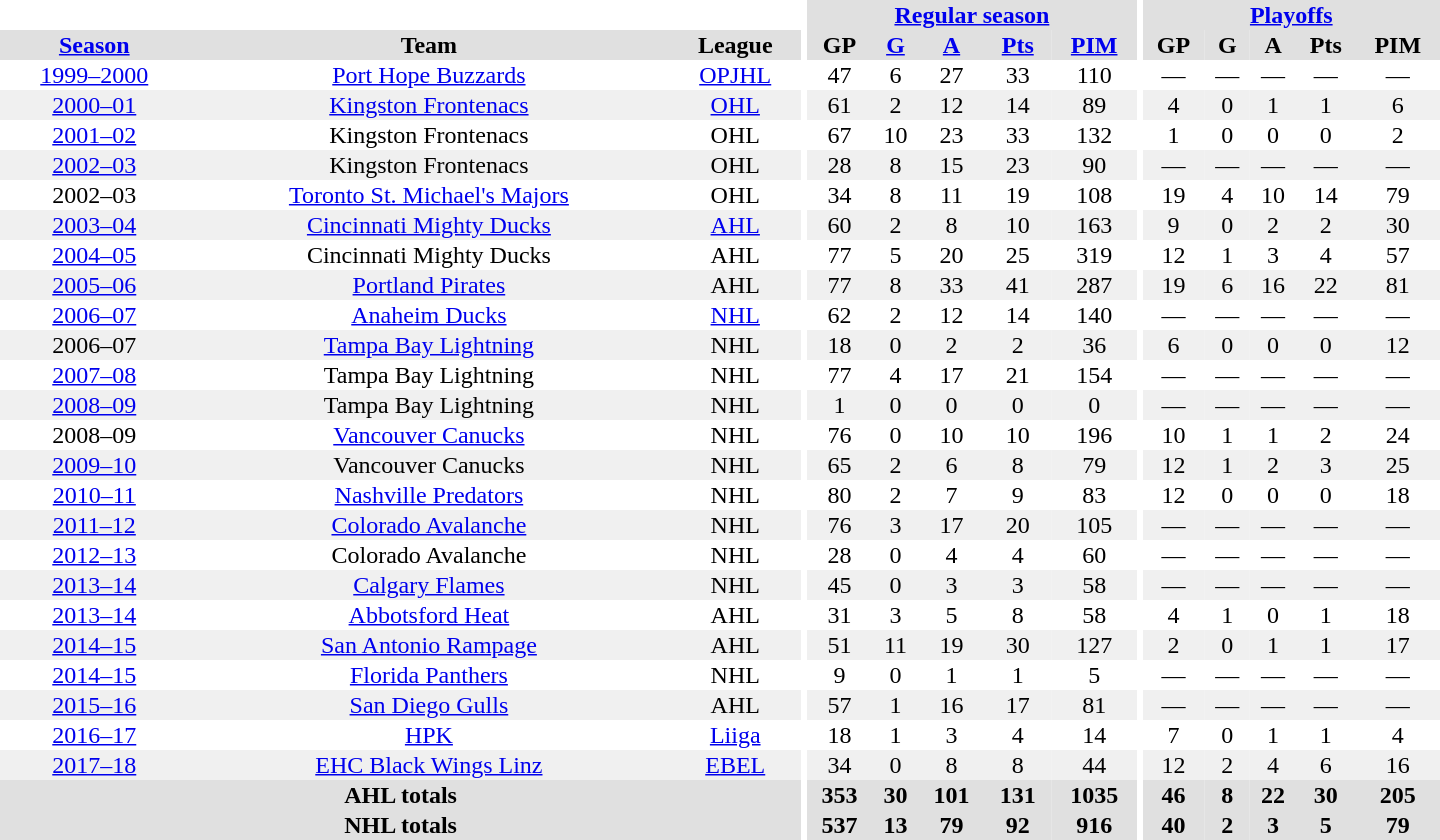<table border="0" cellpadding="1" cellspacing="0" style="text-align:center; width:60em">
<tr bgcolor="#e0e0e0">
<th colspan="3" bgcolor="#ffffff"></th>
<th rowspan="99" bgcolor="#ffffff"></th>
<th colspan="5"><a href='#'>Regular season</a></th>
<th rowspan="99" bgcolor="#ffffff"></th>
<th colspan="5"><a href='#'>Playoffs</a></th>
</tr>
<tr bgcolor="#e0e0e0">
<th><a href='#'>Season</a></th>
<th>Team</th>
<th>League</th>
<th>GP</th>
<th><a href='#'>G</a></th>
<th><a href='#'>A</a></th>
<th><a href='#'>Pts</a></th>
<th><a href='#'>PIM</a></th>
<th>GP</th>
<th>G</th>
<th>A</th>
<th>Pts</th>
<th>PIM</th>
</tr>
<tr>
<td><a href='#'>1999–2000</a></td>
<td><a href='#'>Port Hope Buzzards</a></td>
<td><a href='#'>OPJHL</a></td>
<td>47</td>
<td>6</td>
<td>27</td>
<td>33</td>
<td>110</td>
<td>—</td>
<td>—</td>
<td>—</td>
<td>—</td>
<td>—</td>
</tr>
<tr bgcolor="#f0f0f0">
<td><a href='#'>2000–01</a></td>
<td><a href='#'>Kingston Frontenacs</a></td>
<td><a href='#'>OHL</a></td>
<td>61</td>
<td>2</td>
<td>12</td>
<td>14</td>
<td>89</td>
<td>4</td>
<td>0</td>
<td>1</td>
<td>1</td>
<td>6</td>
</tr>
<tr>
<td><a href='#'>2001–02</a></td>
<td>Kingston Frontenacs</td>
<td>OHL</td>
<td>67</td>
<td>10</td>
<td>23</td>
<td>33</td>
<td>132</td>
<td>1</td>
<td>0</td>
<td>0</td>
<td>0</td>
<td>2</td>
</tr>
<tr bgcolor="#f0f0f0">
<td><a href='#'>2002–03</a></td>
<td>Kingston Frontenacs</td>
<td>OHL</td>
<td>28</td>
<td>8</td>
<td>15</td>
<td>23</td>
<td>90</td>
<td>—</td>
<td>—</td>
<td>—</td>
<td>—</td>
<td>—</td>
</tr>
<tr>
<td>2002–03</td>
<td><a href='#'>Toronto St. Michael's Majors</a></td>
<td>OHL</td>
<td>34</td>
<td>8</td>
<td>11</td>
<td>19</td>
<td>108</td>
<td>19</td>
<td>4</td>
<td>10</td>
<td>14</td>
<td>79</td>
</tr>
<tr bgcolor="#f0f0f0">
<td><a href='#'>2003–04</a></td>
<td><a href='#'>Cincinnati Mighty Ducks</a></td>
<td><a href='#'>AHL</a></td>
<td>60</td>
<td>2</td>
<td>8</td>
<td>10</td>
<td>163</td>
<td>9</td>
<td>0</td>
<td>2</td>
<td>2</td>
<td>30</td>
</tr>
<tr>
<td><a href='#'>2004–05</a></td>
<td>Cincinnati Mighty Ducks</td>
<td>AHL</td>
<td>77</td>
<td>5</td>
<td>20</td>
<td>25</td>
<td>319</td>
<td>12</td>
<td>1</td>
<td>3</td>
<td>4</td>
<td>57</td>
</tr>
<tr bgcolor="#f0f0f0">
<td><a href='#'>2005–06</a></td>
<td><a href='#'>Portland Pirates</a></td>
<td>AHL</td>
<td>77</td>
<td>8</td>
<td>33</td>
<td>41</td>
<td>287</td>
<td>19</td>
<td>6</td>
<td>16</td>
<td>22</td>
<td>81</td>
</tr>
<tr>
<td><a href='#'>2006–07</a></td>
<td><a href='#'>Anaheim Ducks</a></td>
<td><a href='#'>NHL</a></td>
<td>62</td>
<td>2</td>
<td>12</td>
<td>14</td>
<td>140</td>
<td>—</td>
<td>—</td>
<td>—</td>
<td>—</td>
<td>—</td>
</tr>
<tr bgcolor="#f0f0f0">
<td>2006–07</td>
<td><a href='#'>Tampa Bay Lightning</a></td>
<td>NHL</td>
<td>18</td>
<td>0</td>
<td>2</td>
<td>2</td>
<td>36</td>
<td>6</td>
<td>0</td>
<td>0</td>
<td>0</td>
<td>12</td>
</tr>
<tr>
<td><a href='#'>2007–08</a></td>
<td>Tampa Bay Lightning</td>
<td>NHL</td>
<td>77</td>
<td>4</td>
<td>17</td>
<td>21</td>
<td>154</td>
<td>—</td>
<td>—</td>
<td>—</td>
<td>—</td>
<td>—</td>
</tr>
<tr bgcolor="#f0f0f0">
<td><a href='#'>2008–09</a></td>
<td>Tampa Bay Lightning</td>
<td>NHL</td>
<td>1</td>
<td>0</td>
<td>0</td>
<td>0</td>
<td>0</td>
<td>—</td>
<td>—</td>
<td>—</td>
<td>—</td>
<td>—</td>
</tr>
<tr>
<td>2008–09</td>
<td><a href='#'>Vancouver Canucks</a></td>
<td>NHL</td>
<td>76</td>
<td>0</td>
<td>10</td>
<td>10</td>
<td>196</td>
<td>10</td>
<td>1</td>
<td>1</td>
<td>2</td>
<td>24</td>
</tr>
<tr bgcolor="#f0f0f0">
<td><a href='#'>2009–10</a></td>
<td>Vancouver Canucks</td>
<td>NHL</td>
<td>65</td>
<td>2</td>
<td>6</td>
<td>8</td>
<td>79</td>
<td>12</td>
<td>1</td>
<td>2</td>
<td>3</td>
<td>25</td>
</tr>
<tr>
<td><a href='#'>2010–11</a></td>
<td><a href='#'>Nashville Predators</a></td>
<td>NHL</td>
<td>80</td>
<td>2</td>
<td>7</td>
<td>9</td>
<td>83</td>
<td>12</td>
<td>0</td>
<td>0</td>
<td>0</td>
<td>18</td>
</tr>
<tr bgcolor="#f0f0f0">
<td><a href='#'>2011–12</a></td>
<td><a href='#'>Colorado Avalanche</a></td>
<td>NHL</td>
<td>76</td>
<td>3</td>
<td>17</td>
<td>20</td>
<td>105</td>
<td>—</td>
<td>—</td>
<td>—</td>
<td>—</td>
<td>—</td>
</tr>
<tr>
<td><a href='#'>2012–13</a></td>
<td>Colorado Avalanche</td>
<td>NHL</td>
<td>28</td>
<td>0</td>
<td>4</td>
<td>4</td>
<td>60</td>
<td>—</td>
<td>—</td>
<td>—</td>
<td>—</td>
<td>—</td>
</tr>
<tr bgcolor="#f0f0f0">
<td><a href='#'>2013–14</a></td>
<td><a href='#'>Calgary Flames</a></td>
<td>NHL</td>
<td>45</td>
<td>0</td>
<td>3</td>
<td>3</td>
<td>58</td>
<td>—</td>
<td>—</td>
<td>—</td>
<td>—</td>
<td>—</td>
</tr>
<tr>
<td><a href='#'>2013–14</a></td>
<td><a href='#'>Abbotsford Heat</a></td>
<td>AHL</td>
<td>31</td>
<td>3</td>
<td>5</td>
<td>8</td>
<td>58</td>
<td>4</td>
<td>1</td>
<td>0</td>
<td>1</td>
<td>18</td>
</tr>
<tr bgcolor="#f0f0f0">
<td><a href='#'>2014–15</a></td>
<td><a href='#'>San Antonio Rampage</a></td>
<td>AHL</td>
<td>51</td>
<td>11</td>
<td>19</td>
<td>30</td>
<td>127</td>
<td>2</td>
<td>0</td>
<td>1</td>
<td>1</td>
<td>17</td>
</tr>
<tr>
<td><a href='#'>2014–15</a></td>
<td><a href='#'>Florida Panthers</a></td>
<td>NHL</td>
<td>9</td>
<td>0</td>
<td>1</td>
<td>1</td>
<td>5</td>
<td>—</td>
<td>—</td>
<td>—</td>
<td>—</td>
<td>—</td>
</tr>
<tr bgcolor="#f0f0f0">
<td><a href='#'>2015–16</a></td>
<td><a href='#'>San Diego Gulls</a></td>
<td>AHL</td>
<td>57</td>
<td>1</td>
<td>16</td>
<td>17</td>
<td>81</td>
<td>—</td>
<td>—</td>
<td>—</td>
<td>—</td>
<td>—</td>
</tr>
<tr>
<td><a href='#'>2016–17</a></td>
<td><a href='#'>HPK</a></td>
<td><a href='#'>Liiga</a></td>
<td>18</td>
<td>1</td>
<td>3</td>
<td>4</td>
<td>14</td>
<td>7</td>
<td>0</td>
<td>1</td>
<td>1</td>
<td>4</td>
</tr>
<tr bgcolor="#f0f0f0">
<td><a href='#'>2017–18</a></td>
<td><a href='#'>EHC Black Wings Linz</a></td>
<td><a href='#'>EBEL</a></td>
<td>34</td>
<td>0</td>
<td>8</td>
<td>8</td>
<td>44</td>
<td>12</td>
<td>2</td>
<td>4</td>
<td>6</td>
<td>16</td>
</tr>
<tr bgcolor="#e0e0e0">
<th colspan="3">AHL totals</th>
<th>353</th>
<th>30</th>
<th>101</th>
<th>131</th>
<th>1035</th>
<th>46</th>
<th>8</th>
<th>22</th>
<th>30</th>
<th>205</th>
</tr>
<tr bgcolor="#e0e0e0">
<th colspan="3">NHL totals</th>
<th>537</th>
<th>13</th>
<th>79</th>
<th>92</th>
<th>916</th>
<th>40</th>
<th>2</th>
<th>3</th>
<th>5</th>
<th>79</th>
</tr>
</table>
